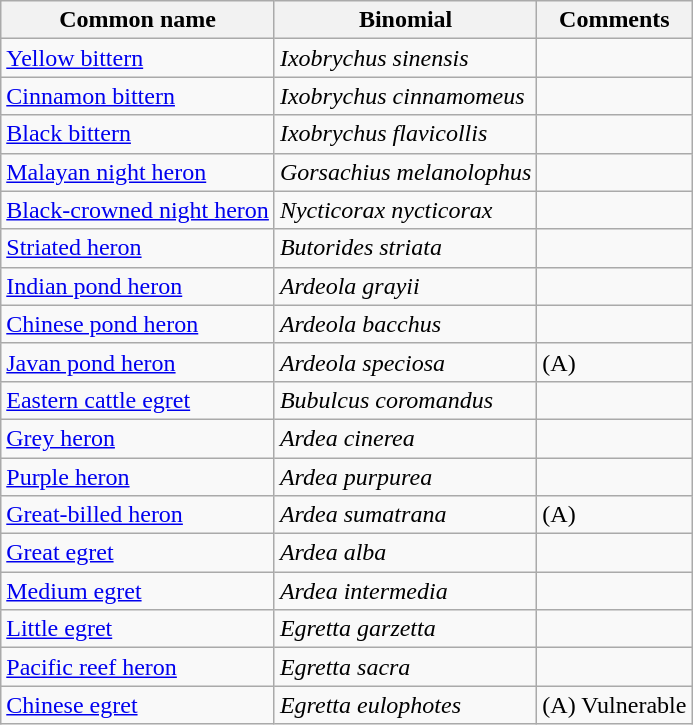<table class="wikitable">
<tr>
<th>Common name</th>
<th>Binomial</th>
<th>Comments</th>
</tr>
<tr>
<td><a href='#'>Yellow bittern</a></td>
<td><em>Ixobrychus sinensis</em></td>
<td></td>
</tr>
<tr>
<td><a href='#'>Cinnamon bittern</a></td>
<td><em>Ixobrychus cinnamomeus</em></td>
<td></td>
</tr>
<tr>
<td><a href='#'>Black bittern</a></td>
<td><em>Ixobrychus flavicollis</em></td>
<td></td>
</tr>
<tr>
<td><a href='#'>Malayan night heron</a></td>
<td><em>Gorsachius melanolophus</em></td>
<td></td>
</tr>
<tr>
<td><a href='#'>Black-crowned night heron</a></td>
<td><em>Nycticorax nycticorax</em></td>
<td></td>
</tr>
<tr>
<td><a href='#'>Striated heron</a></td>
<td><em>Butorides striata</em></td>
<td></td>
</tr>
<tr>
<td><a href='#'>Indian pond heron</a></td>
<td><em>Ardeola grayii</em></td>
<td></td>
</tr>
<tr>
<td><a href='#'>Chinese pond heron</a></td>
<td><em>Ardeola bacchus</em></td>
<td></td>
</tr>
<tr>
<td><a href='#'>Javan pond heron</a></td>
<td><em>Ardeola speciosa</em></td>
<td>(A)</td>
</tr>
<tr>
<td><a href='#'>Eastern cattle egret</a></td>
<td><em>Bubulcus coromandus</em></td>
<td></td>
</tr>
<tr>
<td><a href='#'>Grey heron</a></td>
<td><em>Ardea cinerea</em></td>
<td></td>
</tr>
<tr>
<td><a href='#'>Purple heron</a></td>
<td><em>Ardea purpurea</em></td>
<td></td>
</tr>
<tr>
<td><a href='#'>Great-billed heron</a></td>
<td><em>Ardea sumatrana</em></td>
<td>(A)</td>
</tr>
<tr>
<td><a href='#'>Great egret</a></td>
<td><em>Ardea alba</em></td>
<td></td>
</tr>
<tr>
<td><a href='#'>Medium egret</a></td>
<td><em>Ardea intermedia</em></td>
<td></td>
</tr>
<tr>
<td><a href='#'>Little egret</a></td>
<td><em>Egretta garzetta</em></td>
<td></td>
</tr>
<tr>
<td><a href='#'>Pacific reef heron</a></td>
<td><em>Egretta sacra</em></td>
<td></td>
</tr>
<tr>
<td><a href='#'>Chinese egret</a></td>
<td><em>Egretta eulophotes</em></td>
<td>(A) Vulnerable</td>
</tr>
</table>
